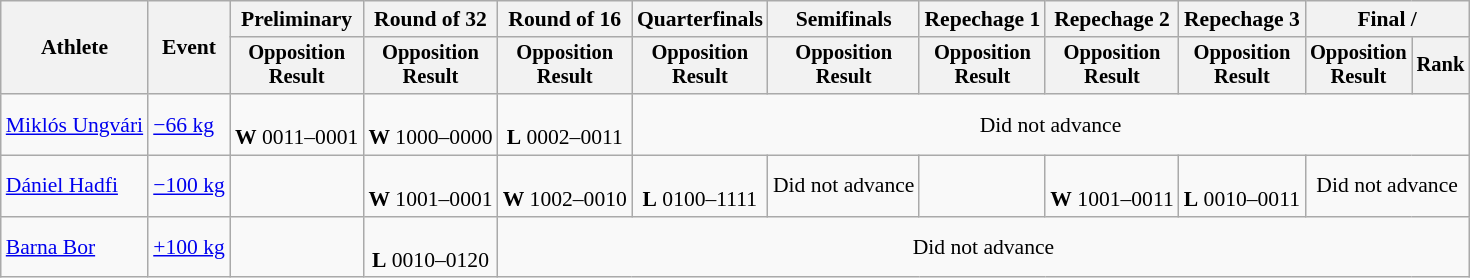<table class="wikitable" style="font-size:90%">
<tr>
<th rowspan="2">Athlete</th>
<th rowspan="2">Event</th>
<th>Preliminary</th>
<th>Round of 32</th>
<th>Round of 16</th>
<th>Quarterfinals</th>
<th>Semifinals</th>
<th>Repechage 1</th>
<th>Repechage 2</th>
<th>Repechage 3</th>
<th colspan=2>Final / </th>
</tr>
<tr style="font-size:95%">
<th>Opposition<br>Result</th>
<th>Opposition<br>Result</th>
<th>Opposition<br>Result</th>
<th>Opposition<br>Result</th>
<th>Opposition<br>Result</th>
<th>Opposition<br>Result</th>
<th>Opposition<br>Result</th>
<th>Opposition<br>Result</th>
<th>Opposition<br>Result</th>
<th>Rank</th>
</tr>
<tr align=center>
<td align=left><a href='#'>Miklós Ungvári</a></td>
<td align=left><a href='#'>−66 kg</a></td>
<td><br><strong>W</strong> 0011–0001</td>
<td><br><strong>W</strong> 1000–0000</td>
<td><br><strong>L</strong> 0002–0011</td>
<td colspan=7>Did not advance</td>
</tr>
<tr align=center>
<td align=left><a href='#'>Dániel Hadfi</a></td>
<td align=left><a href='#'>−100 kg</a></td>
<td></td>
<td><br><strong>W</strong> 1001–0001</td>
<td><br><strong>W</strong> 1002–0010</td>
<td><br><strong>L</strong> 0100–1111</td>
<td>Did not advance</td>
<td></td>
<td><br><strong>W</strong> 1001–0011</td>
<td><br><strong>L</strong> 0010–0011</td>
<td colspan=2>Did not advance</td>
</tr>
<tr align=center>
<td align=left><a href='#'>Barna Bor</a></td>
<td align=left><a href='#'>+100 kg</a></td>
<td></td>
<td><br><strong>L</strong> 0010–0120</td>
<td colspan=8>Did not advance</td>
</tr>
</table>
